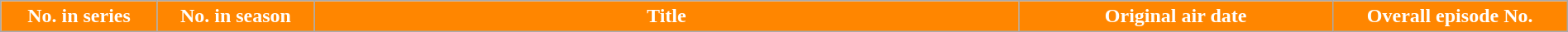<table class="wikitable plainrowheaders" style="width:100%; margin:auto; background:#FFFFFF;">
<tr>
<th scope="col" style="background-color: #ff8600; color:#fff;" width=10%>No. in series</th>
<th scope="col" style="background-color: #ff8600; color:#fff;" width=10%>No. in season</th>
<th scope="col" style="background-color: #ff8600; color:#fff;" width=45%>Title</th>
<th scope="col" style="background-color: #ff8600; color:#fff;" width=20%>Original air date</th>
<th scope="col" style="background-color: #ff8600; color:#fff;" width=15%>Overall episode No.<br>






















</th>
</tr>
</table>
